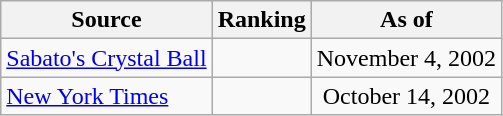<table class="wikitable" style="text-align:center">
<tr>
<th>Source</th>
<th>Ranking</th>
<th>As of</th>
</tr>
<tr>
<td align=left><a href='#'>Sabato's Crystal Ball</a></td>
<td></td>
<td>November 4, 2002</td>
</tr>
<tr>
<td align=left><a href='#'>New York Times</a></td>
<td></td>
<td>October 14, 2002</td>
</tr>
</table>
